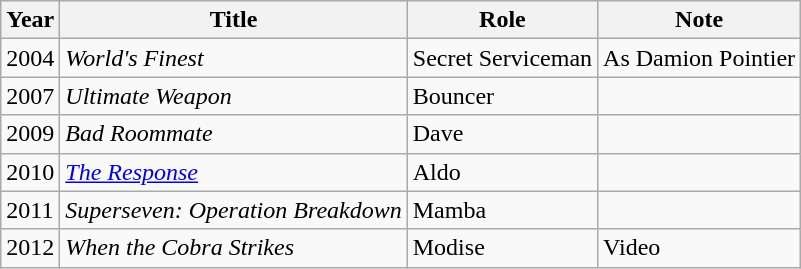<table class="wikitable sortable">
<tr>
<th>Year</th>
<th>Title</th>
<th>Role</th>
<th>Note</th>
</tr>
<tr>
<td>2004</td>
<td><em>World's Finest</em></td>
<td>Secret Serviceman</td>
<td>As Damion Pointier</td>
</tr>
<tr>
<td>2007</td>
<td><em>Ultimate Weapon</em></td>
<td>Bouncer</td>
<td></td>
</tr>
<tr>
<td>2009</td>
<td><em>Bad Roommate</em></td>
<td>Dave</td>
<td></td>
</tr>
<tr>
<td>2010</td>
<td><em><a href='#'>The Response</a></em></td>
<td>Aldo</td>
<td></td>
</tr>
<tr>
<td>2011</td>
<td><em>Superseven: Operation Breakdown</em></td>
<td>Mamba</td>
<td></td>
</tr>
<tr>
<td>2012</td>
<td><em>When the Cobra Strikes</em></td>
<td>Modise</td>
<td>Video</td>
</tr>
</table>
